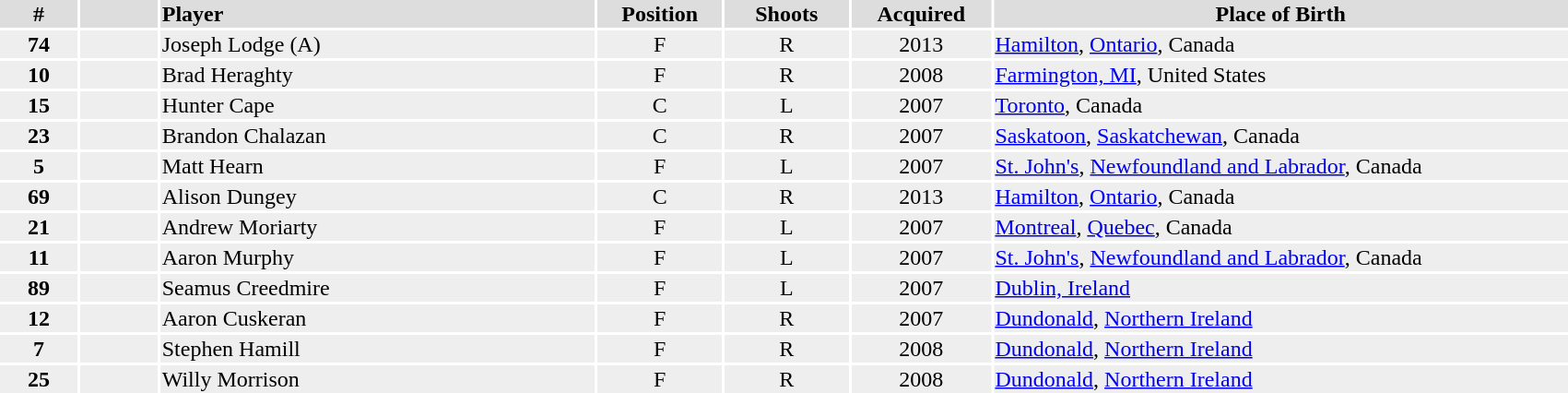<table width=90%>
<tr>
<th colspan=7></th>
</tr>
<tr bgcolor="#dddddd">
<th width=5%>#</th>
<th width=5%></th>
<td align=left!!width=15%><strong>Player</strong></td>
<th width=8%>Position</th>
<th width=8%>Shoots</th>
<th width=9%>Acquired</th>
<th width=37%>Place of Birth</th>
</tr>
<tr bgcolor="#eeeeee">
<td align=center><strong>74</strong></td>
<td align=center></td>
<td>Joseph Lodge (A)</td>
<td align=center>F</td>
<td align=center>R</td>
<td align=center>2013</td>
<td><a href='#'>Hamilton</a>, <a href='#'>Ontario</a>, Canada</td>
</tr>
<tr bgcolor="#eeeeee">
<td align=center><strong>10</strong></td>
<td align=center></td>
<td>Brad Heraghty</td>
<td align=center>F</td>
<td align=center>R</td>
<td align=center>2008</td>
<td><a href='#'>Farmington, MI</a>, United States</td>
</tr>
<tr bgcolor="#eeeeee">
<td align=center><strong>15</strong></td>
<td align=center></td>
<td>Hunter Cape</td>
<td align=center>C</td>
<td align=center>L</td>
<td align=center>2007</td>
<td><a href='#'>Toronto</a>, Canada</td>
</tr>
<tr bgcolor="#eeeeee">
<td align=center><strong>23</strong></td>
<td align=center></td>
<td>Brandon Chalazan</td>
<td align=center>C</td>
<td align=center>R</td>
<td align=center>2007</td>
<td><a href='#'>Saskatoon</a>, <a href='#'>Saskatchewan</a>, Canada</td>
</tr>
<tr bgcolor="#eeeeee">
<td align=center><strong>5</strong></td>
<td align=center></td>
<td>Matt Hearn</td>
<td align=center>F</td>
<td align=center>L</td>
<td align=center>2007</td>
<td><a href='#'>St. John's</a>, <a href='#'>Newfoundland and Labrador</a>, Canada</td>
</tr>
<tr bgcolor="#eeeeee">
<td align=center><strong>69</strong></td>
<td align=center></td>
<td>Alison Dungey</td>
<td align=center>C</td>
<td align=center>R</td>
<td align=center>2013</td>
<td><a href='#'>Hamilton</a>, <a href='#'>Ontario</a>, Canada</td>
</tr>
<tr bgcolor="#eeeeee">
<td align=center><strong>21</strong></td>
<td align=center></td>
<td>Andrew Moriarty</td>
<td align=center>F</td>
<td align=center>L</td>
<td align=center>2007</td>
<td><a href='#'>Montreal</a>, <a href='#'>Quebec</a>, Canada</td>
</tr>
<tr bgcolor="#eeeeee">
<td align=center><strong>11</strong></td>
<td align=center></td>
<td>Aaron Murphy</td>
<td align=center>F</td>
<td align=center>L</td>
<td align=center>2007</td>
<td><a href='#'>St. John's</a>, <a href='#'>Newfoundland and Labrador</a>, Canada</td>
</tr>
<tr bgcolor="#eeeeee">
<td align=center><strong>89</strong></td>
<td align=center></td>
<td>Seamus Creedmire</td>
<td align=center>F</td>
<td align=center>L</td>
<td align=center>2007</td>
<td><a href='#'>Dublin, Ireland</a></td>
</tr>
<tr bgcolor="#eeeeee">
<td align=center><strong>12</strong></td>
<td align=center></td>
<td>Aaron Cuskeran</td>
<td align=center>F</td>
<td align=center>R</td>
<td align=center>2007</td>
<td><a href='#'>Dundonald</a>, <a href='#'>Northern Ireland</a></td>
</tr>
<tr bgcolor="#eeeeee">
<td align=center><strong>7</strong></td>
<td align=center></td>
<td>Stephen Hamill</td>
<td align=center>F</td>
<td align=center>R</td>
<td align=center>2008</td>
<td><a href='#'>Dundonald</a>, <a href='#'>Northern Ireland</a></td>
</tr>
<tr bgcolor="#eeeeee">
<td align=center><strong>25</strong></td>
<td align=center></td>
<td>Willy Morrison</td>
<td align=center>F</td>
<td align=center>R</td>
<td align=center>2008</td>
<td><a href='#'>Dundonald</a>, <a href='#'>Northern Ireland</a></td>
</tr>
</table>
